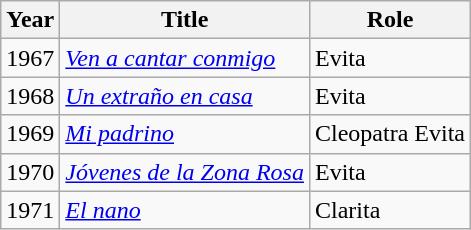<table class="wikitable">
<tr>
<th>Year</th>
<th>Title</th>
<th>Role</th>
</tr>
<tr>
<td>1967</td>
<td><em><a href='#'>Ven a cantar conmigo</a></em></td>
<td>Evita</td>
</tr>
<tr>
<td>1968</td>
<td><em><a href='#'>Un extraño en casa</a></em></td>
<td>Evita</td>
</tr>
<tr>
<td>1969</td>
<td><em><a href='#'>Mi padrino</a></em></td>
<td>Cleopatra Evita</td>
</tr>
<tr>
<td>1970</td>
<td><em><a href='#'>Jóvenes de la Zona Rosa</a></em></td>
<td>Evita</td>
</tr>
<tr>
<td>1971</td>
<td><em><a href='#'>El nano</a></em></td>
<td>Clarita</td>
</tr>
</table>
